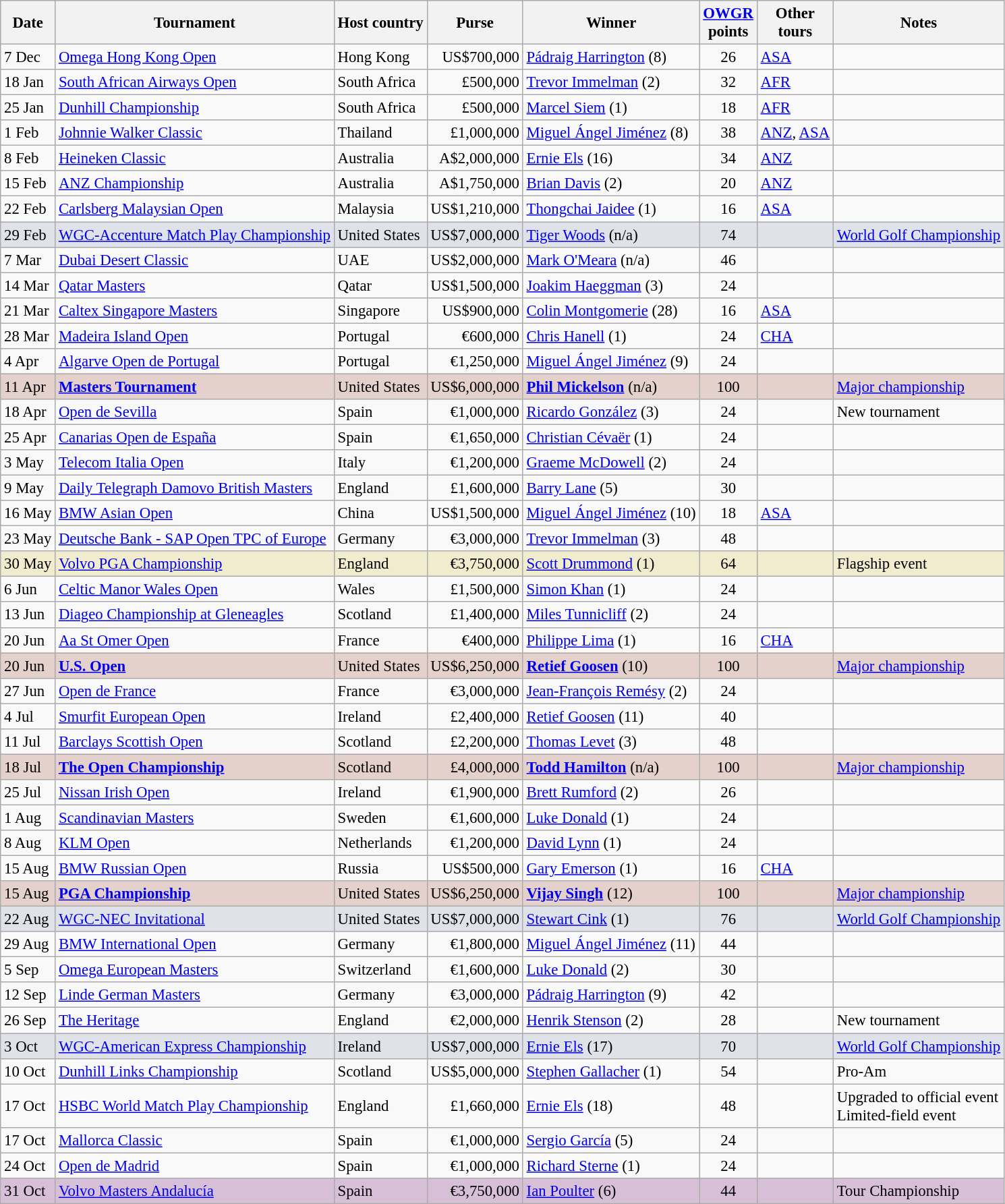<table class="wikitable" style="font-size:95%">
<tr>
<th>Date</th>
<th>Tournament</th>
<th>Host country</th>
<th>Purse</th>
<th>Winner</th>
<th><a href='#'>OWGR</a><br>points</th>
<th>Other<br>tours</th>
<th>Notes</th>
</tr>
<tr>
<td>7 Dec</td>
<td><a href='#'>Omega Hong Kong Open</a></td>
<td>Hong Kong</td>
<td align=right>US$700,000</td>
<td> <a href='#'>Pádraig Harrington</a> (8)</td>
<td align=center>26</td>
<td><a href='#'>ASA</a></td>
<td></td>
</tr>
<tr>
<td>18 Jan</td>
<td><a href='#'>South African Airways Open</a></td>
<td>South Africa</td>
<td align=right>£500,000</td>
<td> <a href='#'>Trevor Immelman</a> (2)</td>
<td align=center>32</td>
<td><a href='#'>AFR</a></td>
<td></td>
</tr>
<tr>
<td>25 Jan</td>
<td><a href='#'>Dunhill Championship</a></td>
<td>South Africa</td>
<td align=right>£500,000</td>
<td> <a href='#'>Marcel Siem</a> (1)</td>
<td align=center>18</td>
<td><a href='#'>AFR</a></td>
<td></td>
</tr>
<tr>
<td>1 Feb</td>
<td><a href='#'>Johnnie Walker Classic</a></td>
<td>Thailand</td>
<td align=right>£1,000,000</td>
<td> <a href='#'>Miguel Ángel Jiménez</a> (8)</td>
<td align=center>38</td>
<td><a href='#'>ANZ</a>, <a href='#'>ASA</a></td>
<td></td>
</tr>
<tr>
<td>8 Feb</td>
<td><a href='#'>Heineken Classic</a></td>
<td>Australia</td>
<td align=right>A$2,000,000</td>
<td> <a href='#'>Ernie Els</a> (16)</td>
<td align=center>34</td>
<td><a href='#'>ANZ</a></td>
<td></td>
</tr>
<tr>
<td>15 Feb</td>
<td><a href='#'>ANZ Championship</a></td>
<td>Australia</td>
<td align=right>A$1,750,000</td>
<td> <a href='#'>Brian Davis</a> (2)</td>
<td align=center>20</td>
<td><a href='#'>ANZ</a></td>
<td></td>
</tr>
<tr>
<td>22 Feb</td>
<td><a href='#'>Carlsberg Malaysian Open</a></td>
<td>Malaysia</td>
<td align=right>US$1,210,000</td>
<td> <a href='#'>Thongchai Jaidee</a> (1)</td>
<td align=center>16</td>
<td><a href='#'>ASA</a></td>
<td></td>
</tr>
<tr style="background:#dfe2e9;">
<td>29 Feb</td>
<td><a href='#'>WGC-Accenture Match Play Championship</a></td>
<td>United States</td>
<td align=right>US$7,000,000</td>
<td> <a href='#'>Tiger Woods</a> (n/a)</td>
<td align=center>74</td>
<td></td>
<td><a href='#'>World Golf Championship</a></td>
</tr>
<tr>
<td>7 Mar</td>
<td><a href='#'>Dubai Desert Classic</a></td>
<td>UAE</td>
<td align=right>US$2,000,000</td>
<td> <a href='#'>Mark O'Meara</a> (n/a)</td>
<td align=center>46</td>
<td></td>
<td></td>
</tr>
<tr>
<td>14 Mar</td>
<td><a href='#'>Qatar Masters</a></td>
<td>Qatar</td>
<td align=right>US$1,500,000</td>
<td> <a href='#'>Joakim Haeggman</a> (3)</td>
<td align=center>24</td>
<td></td>
<td></td>
</tr>
<tr>
<td>21 Mar</td>
<td><a href='#'>Caltex Singapore Masters</a></td>
<td>Singapore</td>
<td align=right>US$900,000</td>
<td> <a href='#'>Colin Montgomerie</a> (28)</td>
<td align=center>16</td>
<td><a href='#'>ASA</a></td>
<td></td>
</tr>
<tr>
<td>28 Mar</td>
<td><a href='#'>Madeira Island Open</a></td>
<td>Portugal</td>
<td align=right>€600,000</td>
<td> <a href='#'>Chris Hanell</a> (1)</td>
<td align=center>24</td>
<td><a href='#'>CHA</a></td>
<td></td>
</tr>
<tr>
<td>4 Apr</td>
<td><a href='#'>Algarve Open de Portugal</a></td>
<td>Portugal</td>
<td align=right>€1,250,000</td>
<td> <a href='#'>Miguel Ángel Jiménez</a> (9)</td>
<td align=center>24</td>
<td></td>
<td></td>
</tr>
<tr style="background:#e5d1cb;">
<td>11 Apr</td>
<td><strong><a href='#'>Masters Tournament</a></strong></td>
<td>United States</td>
<td align=right>US$6,000,000</td>
<td> <strong><a href='#'>Phil Mickelson</a></strong> (n/a)</td>
<td align=center>100</td>
<td></td>
<td><a href='#'>Major championship</a></td>
</tr>
<tr>
<td>18 Apr</td>
<td><a href='#'>Open de Sevilla</a></td>
<td>Spain</td>
<td align=right>€1,000,000</td>
<td> <a href='#'>Ricardo González</a> (3)</td>
<td align=center>24</td>
<td></td>
<td>New tournament</td>
</tr>
<tr>
<td>25 Apr</td>
<td><a href='#'>Canarias Open de España</a></td>
<td>Spain</td>
<td align=right>€1,650,000</td>
<td> <a href='#'>Christian Cévaër</a> (1)</td>
<td align=center>24</td>
<td></td>
<td></td>
</tr>
<tr>
<td>3 May</td>
<td><a href='#'>Telecom Italia Open</a></td>
<td>Italy</td>
<td align=right>€1,200,000</td>
<td> <a href='#'>Graeme McDowell</a> (2)</td>
<td align=center>24</td>
<td></td>
<td></td>
</tr>
<tr>
<td>9 May</td>
<td><a href='#'>Daily Telegraph Damovo British Masters</a></td>
<td>England</td>
<td align=right>£1,600,000</td>
<td> <a href='#'>Barry Lane</a> (5)</td>
<td align=center>30</td>
<td></td>
<td></td>
</tr>
<tr>
<td>16 May</td>
<td><a href='#'>BMW Asian Open</a></td>
<td>China</td>
<td align=right>US$1,500,000</td>
<td> <a href='#'>Miguel Ángel Jiménez</a> (10)</td>
<td align=center>18</td>
<td><a href='#'>ASA</a></td>
<td></td>
</tr>
<tr>
<td>23 May</td>
<td><a href='#'>Deutsche Bank - SAP Open TPC of Europe</a></td>
<td>Germany</td>
<td align=right>€3,000,000</td>
<td> <a href='#'>Trevor Immelman</a> (3)</td>
<td align=center>48</td>
<td></td>
<td></td>
</tr>
<tr style="background:#f2ecce;">
<td>30 May</td>
<td><a href='#'>Volvo PGA Championship</a></td>
<td>England</td>
<td align=right>€3,750,000</td>
<td> <a href='#'>Scott Drummond</a> (1)</td>
<td align=center>64</td>
<td></td>
<td>Flagship event</td>
</tr>
<tr>
<td>6 Jun</td>
<td><a href='#'>Celtic Manor Wales Open</a></td>
<td>Wales</td>
<td align=right>£1,500,000</td>
<td> <a href='#'>Simon Khan</a> (1)</td>
<td align=center>24</td>
<td></td>
<td></td>
</tr>
<tr>
<td>13 Jun</td>
<td><a href='#'>Diageo Championship at Gleneagles</a></td>
<td>Scotland</td>
<td align=right>£1,400,000</td>
<td> <a href='#'>Miles Tunnicliff</a> (2)</td>
<td align=center>24</td>
<td></td>
<td></td>
</tr>
<tr>
<td>20 Jun</td>
<td><a href='#'>Aa St Omer Open</a></td>
<td>France</td>
<td align=right>€400,000</td>
<td> <a href='#'>Philippe Lima</a> (1)</td>
<td align=center>16</td>
<td><a href='#'>CHA</a></td>
<td></td>
</tr>
<tr style="background:#e5d1cb;">
<td>20 Jun</td>
<td><strong><a href='#'>U.S. Open</a></strong></td>
<td>United States</td>
<td align=right>US$6,250,000</td>
<td> <strong><a href='#'>Retief Goosen</a></strong> (10)</td>
<td align=center>100</td>
<td></td>
<td><a href='#'>Major championship</a></td>
</tr>
<tr>
<td>27 Jun</td>
<td><a href='#'>Open de France</a></td>
<td>France</td>
<td align=right>€3,000,000</td>
<td> <a href='#'>Jean-François Remésy</a> (2)</td>
<td align=center>24</td>
<td></td>
<td></td>
</tr>
<tr>
<td>4 Jul</td>
<td><a href='#'>Smurfit European Open</a></td>
<td>Ireland</td>
<td align=right>£2,400,000</td>
<td> <a href='#'>Retief Goosen</a> (11)</td>
<td align=center>40</td>
<td></td>
<td></td>
</tr>
<tr>
<td>11 Jul</td>
<td><a href='#'>Barclays Scottish Open</a></td>
<td>Scotland</td>
<td align=right>£2,200,000</td>
<td> <a href='#'>Thomas Levet</a> (3)</td>
<td align=center>48</td>
<td></td>
<td></td>
</tr>
<tr style="background:#e5d1cb;">
<td>18 Jul</td>
<td><strong><a href='#'>The Open Championship</a></strong></td>
<td>Scotland</td>
<td align=right>£4,000,000</td>
<td> <strong><a href='#'>Todd Hamilton</a></strong> (n/a)</td>
<td align=center>100</td>
<td></td>
<td><a href='#'>Major championship</a></td>
</tr>
<tr>
<td>25 Jul</td>
<td><a href='#'>Nissan Irish Open</a></td>
<td>Ireland</td>
<td align=right>€1,900,000</td>
<td> <a href='#'>Brett Rumford</a> (2)</td>
<td align=center>26</td>
<td></td>
<td></td>
</tr>
<tr>
<td>1 Aug</td>
<td><a href='#'>Scandinavian Masters</a></td>
<td>Sweden</td>
<td align=right>€1,600,000</td>
<td> <a href='#'>Luke Donald</a> (1)</td>
<td align=center>24</td>
<td></td>
<td></td>
</tr>
<tr>
<td>8 Aug</td>
<td><a href='#'>KLM Open</a></td>
<td>Netherlands</td>
<td align=right>€1,200,000</td>
<td> <a href='#'>David Lynn</a> (1)</td>
<td align=center>24</td>
<td></td>
<td></td>
</tr>
<tr>
<td>15 Aug</td>
<td><a href='#'>BMW Russian Open</a></td>
<td>Russia</td>
<td align=right>US$500,000</td>
<td> <a href='#'>Gary Emerson</a> (1)</td>
<td align=center>16</td>
<td><a href='#'>CHA</a></td>
<td></td>
</tr>
<tr style="background:#e5d1cb;">
<td>15 Aug</td>
<td><strong><a href='#'>PGA Championship</a></strong></td>
<td>United States</td>
<td align=right>US$6,250,000</td>
<td> <strong><a href='#'>Vijay Singh</a></strong> (12)</td>
<td align=center>100</td>
<td></td>
<td><a href='#'>Major championship</a></td>
</tr>
<tr style="background:#dfe2e9;">
<td>22 Aug</td>
<td><a href='#'>WGC-NEC Invitational</a></td>
<td>United States</td>
<td align=right>US$7,000,000</td>
<td> <a href='#'>Stewart Cink</a> (1)</td>
<td align=center>76</td>
<td></td>
<td><a href='#'>World Golf Championship</a></td>
</tr>
<tr>
<td>29 Aug</td>
<td><a href='#'>BMW International Open</a></td>
<td>Germany</td>
<td align=right>€1,800,000</td>
<td> <a href='#'>Miguel Ángel Jiménez</a> (11)</td>
<td align=center>44</td>
<td></td>
<td></td>
</tr>
<tr>
<td>5 Sep</td>
<td><a href='#'>Omega European Masters</a></td>
<td>Switzerland</td>
<td align=right>€1,600,000</td>
<td> <a href='#'>Luke Donald</a> (2)</td>
<td align=center>30</td>
<td></td>
<td></td>
</tr>
<tr>
<td>12 Sep</td>
<td><a href='#'>Linde German Masters</a></td>
<td>Germany</td>
<td align=right>€3,000,000</td>
<td> <a href='#'>Pádraig Harrington</a> (9)</td>
<td align=center>42</td>
<td></td>
<td></td>
</tr>
<tr>
<td>26 Sep</td>
<td><a href='#'>The Heritage</a></td>
<td>England</td>
<td align=right>€2,000,000</td>
<td> <a href='#'>Henrik Stenson</a> (2)</td>
<td align=center>28</td>
<td></td>
<td>New tournament</td>
</tr>
<tr style="background:#dfe2e9;">
<td>3 Oct</td>
<td><a href='#'>WGC-American Express Championship</a></td>
<td>Ireland</td>
<td align=right>US$7,000,000</td>
<td> <a href='#'>Ernie Els</a> (17)</td>
<td align=center>70</td>
<td></td>
<td><a href='#'>World Golf Championship</a></td>
</tr>
<tr>
<td>10 Oct</td>
<td><a href='#'>Dunhill Links Championship</a></td>
<td>Scotland</td>
<td align=right>US$5,000,000</td>
<td> <a href='#'>Stephen Gallacher</a> (1)</td>
<td align=center>54</td>
<td></td>
<td>Pro-Am</td>
</tr>
<tr>
<td>17 Oct</td>
<td><a href='#'>HSBC World Match Play Championship</a></td>
<td>England</td>
<td align=right>£1,660,000</td>
<td> <a href='#'>Ernie Els</a> (18)</td>
<td align=center>48</td>
<td></td>
<td>Upgraded to official event<br>Limited-field event</td>
</tr>
<tr>
<td>17 Oct</td>
<td><a href='#'>Mallorca Classic</a></td>
<td>Spain</td>
<td align=right>€1,000,000</td>
<td> <a href='#'>Sergio García</a> (5)</td>
<td align=center>24</td>
<td></td>
<td></td>
</tr>
<tr>
<td>24 Oct</td>
<td><a href='#'>Open de Madrid</a></td>
<td>Spain</td>
<td align=right>€1,000,000</td>
<td> <a href='#'>Richard Sterne</a> (1)</td>
<td align=center>24</td>
<td></td>
<td></td>
</tr>
<tr style="background:thistle;">
<td>31 Oct</td>
<td><a href='#'>Volvo Masters Andalucía</a></td>
<td>Spain</td>
<td align=right>€3,750,000</td>
<td> <a href='#'>Ian Poulter</a> (6)</td>
<td align=center>44</td>
<td></td>
<td>Tour Championship</td>
</tr>
</table>
